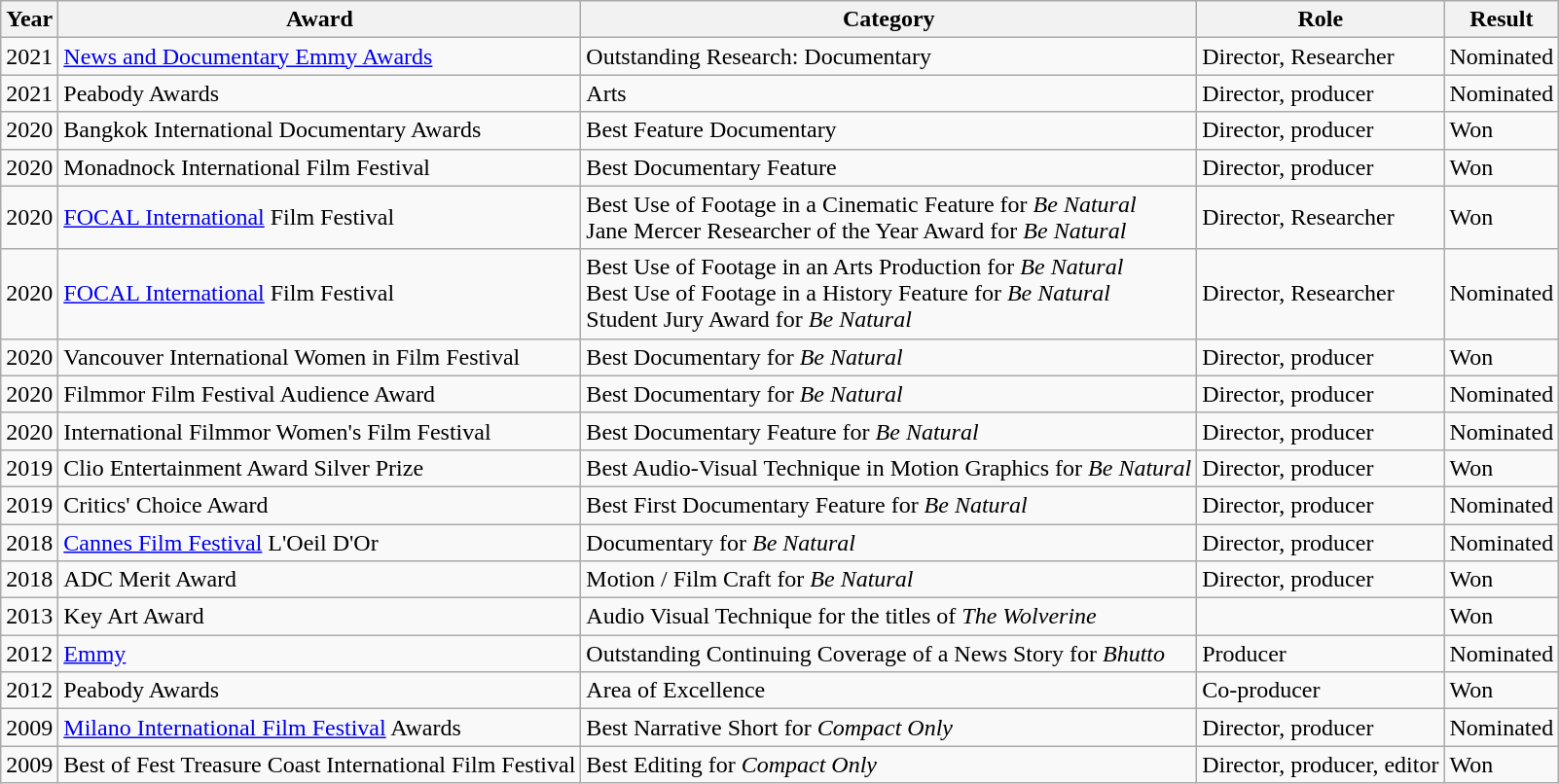<table class="wikitable">
<tr>
<th>Year</th>
<th>Award</th>
<th>Category</th>
<th>Role</th>
<th>Result</th>
</tr>
<tr>
<td>2021</td>
<td><a href='#'>News and Documentary Emmy Awards</a></td>
<td>Outstanding Research: Documentary</td>
<td>Director, Researcher</td>
<td>Nominated</td>
</tr>
<tr>
<td>2021</td>
<td>Peabody Awards</td>
<td>Arts</td>
<td>Director, producer</td>
<td>Nominated</td>
</tr>
<tr>
<td>2020</td>
<td>Bangkok International Documentary Awards</td>
<td>Best Feature Documentary</td>
<td>Director, producer</td>
<td>Won</td>
</tr>
<tr>
<td>2020</td>
<td>Monadnock International Film Festival</td>
<td>Best Documentary Feature</td>
<td>Director, producer</td>
<td>Won</td>
</tr>
<tr>
<td>2020</td>
<td><a href='#'>FOCAL International</a> Film Festival</td>
<td>Best Use of Footage in a Cinematic Feature for <em>Be Natural</em><br>Jane Mercer Researcher of the Year Award for <em>Be Natural</em></td>
<td>Director, Researcher</td>
<td>Won</td>
</tr>
<tr>
<td>2020</td>
<td><a href='#'>FOCAL International</a> Film Festival</td>
<td>Best Use of Footage in an Arts Production for <em>Be Natural</em><br>Best Use of Footage in a History Feature for <em>Be Natural</em><br>Student Jury Award for <em>Be Natural</em></td>
<td>Director, Researcher</td>
<td>Nominated</td>
</tr>
<tr>
<td>2020</td>
<td>Vancouver International Women in Film Festival</td>
<td>Best Documentary for <em>Be Natural</em></td>
<td>Director, producer</td>
<td>Won</td>
</tr>
<tr>
<td>2020</td>
<td>Filmmor Film Festival Audience Award</td>
<td>Best Documentary for <em>Be Natural</em></td>
<td>Director, producer</td>
<td>Nominated</td>
</tr>
<tr>
<td>2020</td>
<td>International Filmmor Women's Film Festival</td>
<td>Best Documentary Feature for <em>Be Natural</em></td>
<td>Director, producer</td>
<td>Nominated</td>
</tr>
<tr>
<td>2019</td>
<td>Clio Entertainment Award Silver Prize</td>
<td>Best Audio-Visual Technique in Motion Graphics for <em>Be Natural</em></td>
<td>Director, producer</td>
<td>Won</td>
</tr>
<tr>
<td>2019</td>
<td>Critics' Choice Award</td>
<td>Best First Documentary Feature for <em>Be Natural</em></td>
<td>Director, producer</td>
<td>Nominated</td>
</tr>
<tr>
<td>2018</td>
<td><a href='#'>Cannes Film Festival</a> L'Oeil D'Or</td>
<td>Documentary for <em>Be Natural</em></td>
<td>Director, producer</td>
<td>Nominated</td>
</tr>
<tr>
<td>2018</td>
<td>ADC Merit Award</td>
<td>Motion / Film Craft for <em>Be Natural</em></td>
<td>Director, producer</td>
<td>Won</td>
</tr>
<tr>
<td>2013</td>
<td>Key Art Award</td>
<td>Audio Visual Technique for the titles of <em>The Wolverine</em></td>
<td></td>
<td>Won</td>
</tr>
<tr>
<td>2012</td>
<td><a href='#'>Emmy</a></td>
<td>Outstanding Continuing Coverage of a News Story for <em>Bhutto</em></td>
<td>Producer</td>
<td>Nominated</td>
</tr>
<tr>
<td>2012</td>
<td>Peabody Awards</td>
<td>Area of Excellence</td>
<td>Co-producer</td>
<td>Won</td>
</tr>
<tr>
<td>2009</td>
<td><a href='#'>Milano International Film Festival</a> Awards</td>
<td>Best Narrative Short for <em>Compact Only</em></td>
<td>Director, producer</td>
<td>Nominated</td>
</tr>
<tr>
<td>2009</td>
<td>Best of Fest Treasure Coast International Film Festival</td>
<td>Best Editing for <em>Compact Only</em></td>
<td>Director, producer, editor</td>
<td>Won</td>
</tr>
</table>
